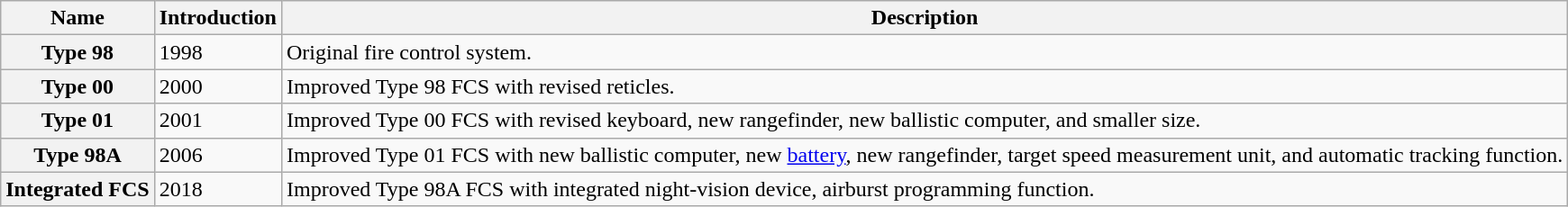<table class="wikitable">
<tr>
<th>Name</th>
<th>Introduction</th>
<th>Description</th>
</tr>
<tr>
<th>Type 98</th>
<td>1998</td>
<td>Original fire control system.</td>
</tr>
<tr>
<th>Type 00</th>
<td>2000</td>
<td>Improved Type 98 FCS with revised reticles.</td>
</tr>
<tr>
<th>Type 01</th>
<td>2001</td>
<td>Improved Type 00 FCS with revised keyboard, new rangefinder, new ballistic computer, and smaller size.</td>
</tr>
<tr>
<th>Type 98A</th>
<td>2006</td>
<td>Improved Type 01 FCS with new ballistic computer, new <a href='#'>battery</a>, new rangefinder, target speed measurement unit, and automatic tracking function.</td>
</tr>
<tr>
<th>Integrated FCS</th>
<td>2018</td>
<td>Improved Type 98A FCS with integrated night-vision device, airburst programming function.</td>
</tr>
</table>
